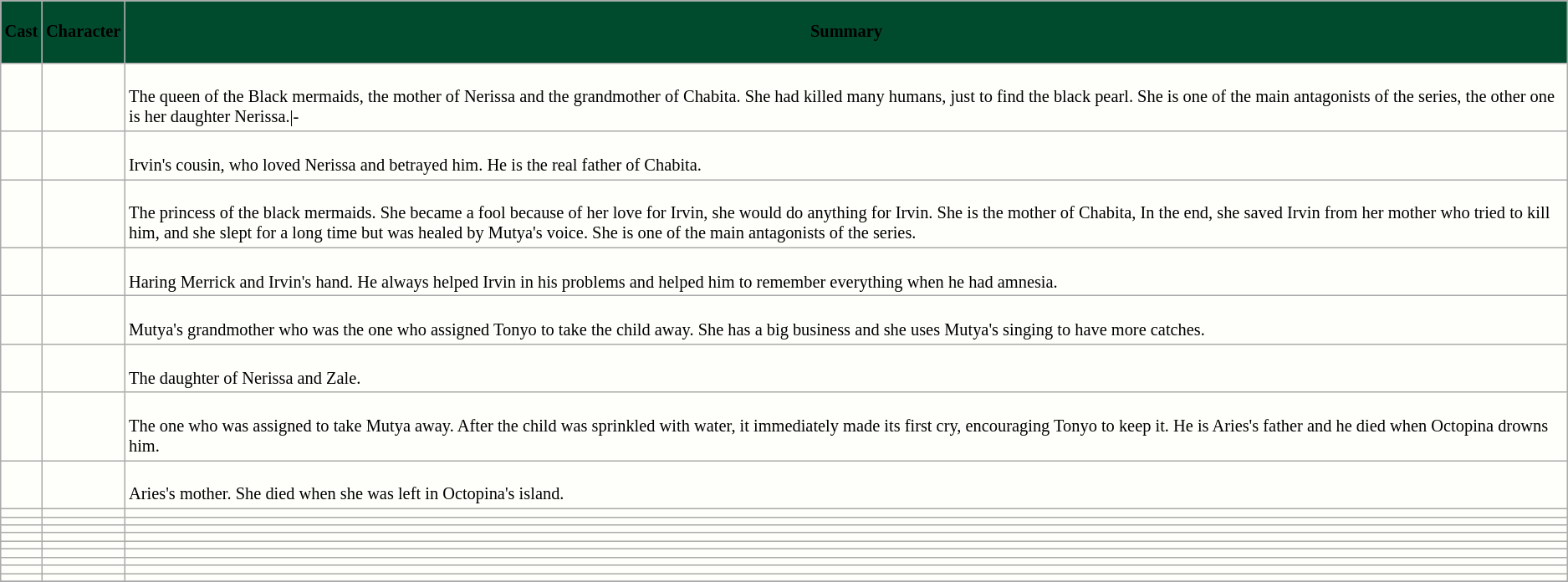<table class="wikitable" style=" background:#FEFEFA; font-size: 85%;">
<tr>
<th style="background:#004B2E ;"><p>Cast</p></th>
<th style="background:#004B2E; "><p>Character</p></th>
<th style="background:#004B2E ;"><p>Summary</p></th>
</tr>
<tr>
<td></td>
<td></td>
<td><br>The queen of the Black mermaids, the mother of Nerissa and the grandmother of Chabita. She had killed many humans, just to find the black pearl. She is one of the main antagonists of the series, the other one is her daughter Nerissa.|-</td>
</tr>
<tr>
<td></td>
<td></td>
<td><br>Irvin's cousin, who loved Nerissa and betrayed him. He is the real father of Chabita.</td>
</tr>
<tr>
<td></td>
<td></td>
<td><br>The princess of the black mermaids. She became a fool because of her love for Irvin, she would do anything for Irvin. She is the mother of Chabita, In the end, she saved Irvin from her mother who tried to kill him, and she slept for a long time but was healed by Mutya's voice. She is one of the main antagonists of the series.</td>
</tr>
<tr>
<td></td>
<td></td>
<td><br>Haring Merrick and Irvin's hand. He always helped Irvin in his problems and helped him to remember everything when he had amnesia.</td>
</tr>
<tr>
<td></td>
<td></td>
<td><br>Mutya's grandmother who was the one who assigned Tonyo to take the child away. She has a big business and she uses Mutya's singing to have more catches.</td>
</tr>
<tr>
<td></td>
<td></td>
<td><br>The daughter of Nerissa and Zale.</td>
</tr>
<tr>
<td></td>
<td></td>
<td><br>The one who was assigned to take Mutya away. After the child was sprinkled with water, it immediately made its first cry, encouraging Tonyo to keep it. He is Aries's father and he died when Octopina drowns him.</td>
</tr>
<tr>
<td></td>
<td></td>
<td><br>Aries's mother. She died when she was left in Octopina's island.</td>
</tr>
<tr>
<td></td>
<td></td>
<td></td>
</tr>
<tr>
<td></td>
<td></td>
<td></td>
</tr>
<tr>
<td></td>
<td></td>
<td></td>
</tr>
<tr>
<td></td>
<td></td>
<td></td>
</tr>
<tr>
<td></td>
<td></td>
<td></td>
</tr>
<tr>
<td></td>
<td></td>
<td></td>
</tr>
<tr>
<td></td>
<td></td>
<td></td>
</tr>
<tr>
<td></td>
<td></td>
<td></td>
</tr>
<tr>
<td></td>
<td></td>
<td></td>
</tr>
<tr>
</tr>
</table>
